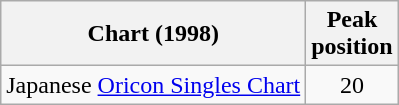<table class="wikitable">
<tr>
<th>Chart (1998)</th>
<th>Peak<br>position</th>
</tr>
<tr>
<td>Japanese <a href='#'>Oricon Singles Chart</a></td>
<td align="center">20</td>
</tr>
</table>
